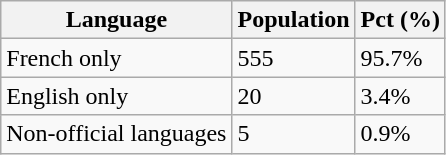<table class="wikitable">
<tr>
<th>Language</th>
<th>Population</th>
<th>Pct (%)</th>
</tr>
<tr>
<td>French only</td>
<td>555</td>
<td>95.7%</td>
</tr>
<tr>
<td>English only</td>
<td>20</td>
<td>3.4%</td>
</tr>
<tr>
<td>Non-official languages</td>
<td>5</td>
<td>0.9%</td>
</tr>
</table>
